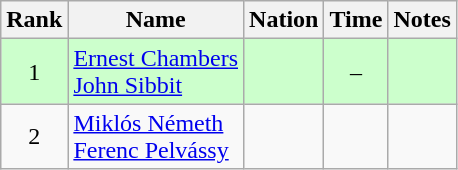<table class="wikitable sortable" style="text-align:center">
<tr>
<th>Rank</th>
<th>Name</th>
<th>Nation</th>
<th>Time</th>
<th>Notes</th>
</tr>
<tr style="background:#cfc;">
<td>1</td>
<td align=left><a href='#'>Ernest Chambers</a><br><a href='#'>John Sibbit</a></td>
<td align=left></td>
<td>–</td>
<td></td>
</tr>
<tr>
<td>2</td>
<td align=left><a href='#'>Miklós Németh</a><br><a href='#'>Ferenc Pelvássy</a></td>
<td align=left></td>
<td></td>
<td></td>
</tr>
</table>
